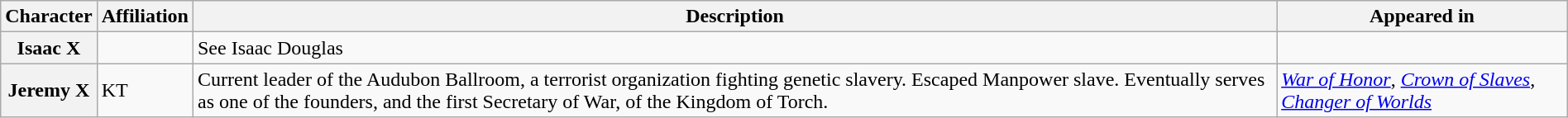<table class="wikitable" style="width: 100%">
<tr>
<th>Character</th>
<th>Affiliation</th>
<th>Description</th>
<th>Appeared in</th>
</tr>
<tr>
<th>Isaac X</th>
<td></td>
<td>See Isaac Douglas</td>
<td></td>
</tr>
<tr>
<th>Jeremy X</th>
<td>KT</td>
<td>Current leader of the Audubon Ballroom, a terrorist organization fighting genetic slavery. Escaped Manpower slave. Eventually serves as one of the founders, and the first Secretary of War, of the Kingdom of Torch.</td>
<td><em><a href='#'>War of Honor</a></em>, <em><a href='#'>Crown of Slaves</a></em>, <em><a href='#'>Changer of Worlds</a></em></td>
</tr>
</table>
